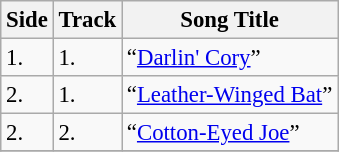<table class="wikitable" style="font-size:95%;">
<tr>
<th>Side</th>
<th>Track</th>
<th>Song Title</th>
</tr>
<tr>
<td>1.</td>
<td>1.</td>
<td>“<a href='#'>Darlin' Cory</a>”</td>
</tr>
<tr>
<td>2.</td>
<td>1.</td>
<td>“<a href='#'>Leather-Winged Bat</a>”</td>
</tr>
<tr>
<td>2.</td>
<td>2.</td>
<td>“<a href='#'>Cotton-Eyed Joe</a>”</td>
</tr>
<tr>
</tr>
</table>
